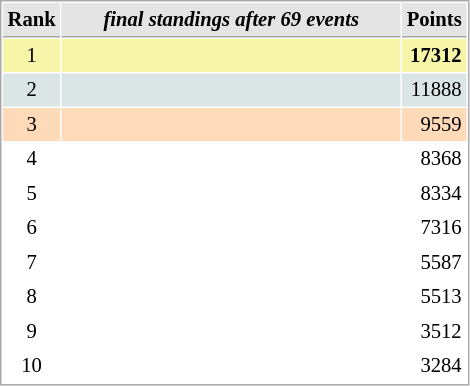<table cellspacing="1" cellpadding="3" style="border:1px solid #AAAAAA; font-size:86%;">
<tr bgcolor="#E4E4E4">
<th style="border-bottom:1px solid #AAAAAA" width=10>Rank</th>
<th style="border-bottom:1px solid #AAAAAA" width=220><em>final standings after 69 events</em></th>
<th style="border-bottom:1px solid #AAAAAA" width=20 align=right>Points</th>
</tr>
<tr style="background:#f7f6a8;">
<td align=center>1</td>
<td><strong></strong></td>
<td align=right><strong>17312</strong></td>
</tr>
<tr style="background:#dce5e5;">
<td align=center>2</td>
<td></td>
<td align=right>11888</td>
</tr>
<tr style="background:#ffdab9;">
<td align=center>3</td>
<td></td>
<td align=right>9559</td>
</tr>
<tr>
<td align=center>4</td>
<td></td>
<td align=right>8368</td>
</tr>
<tr>
<td align=center>5</td>
<td></td>
<td align=right>8334</td>
</tr>
<tr>
<td align=center>6</td>
<td></td>
<td align=right>7316</td>
</tr>
<tr>
<td align=center>7</td>
<td>  </td>
<td align=right>5587</td>
</tr>
<tr>
<td align=center>8</td>
<td></td>
<td align=right>5513</td>
</tr>
<tr>
<td align=center>9</td>
<td></td>
<td align=right>3512</td>
</tr>
<tr>
<td align=center>10</td>
<td></td>
<td align=right>3284</td>
</tr>
</table>
